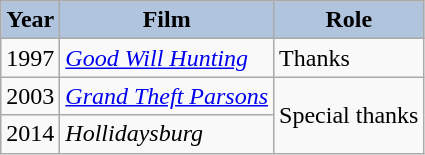<table class="wikitable">
<tr>
<th style="background:#B0C4DE;">Year</th>
<th style="background:#B0C4DE;">Film</th>
<th style="background:#B0C4DE;">Role</th>
</tr>
<tr>
<td>1997</td>
<td><em><a href='#'>Good Will Hunting</a></em></td>
<td>Thanks</td>
</tr>
<tr>
<td>2003</td>
<td><em><a href='#'>Grand Theft Parsons</a></em></td>
<td rowspan=2>Special thanks</td>
</tr>
<tr>
<td>2014</td>
<td><em>Hollidaysburg</em></td>
</tr>
</table>
